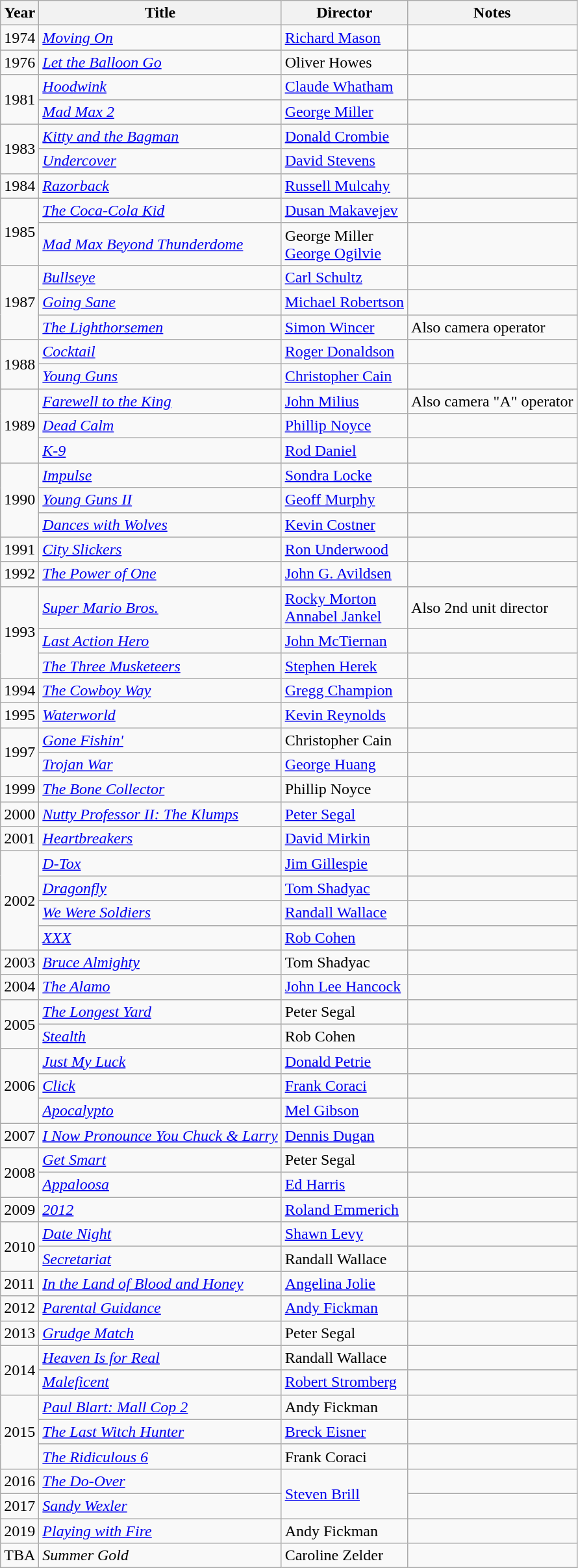<table class="wikitable">
<tr>
<th>Year</th>
<th>Title</th>
<th>Director</th>
<th>Notes</th>
</tr>
<tr>
<td>1974</td>
<td><em><a href='#'>Moving On</a></em></td>
<td><a href='#'>Richard Mason</a></td>
<td></td>
</tr>
<tr>
<td>1976</td>
<td><em><a href='#'>Let the Balloon Go</a></em></td>
<td>Oliver Howes</td>
<td></td>
</tr>
<tr>
<td rowspan=2>1981</td>
<td><em><a href='#'>Hoodwink</a></em></td>
<td><a href='#'>Claude Whatham</a></td>
<td></td>
</tr>
<tr>
<td><em><a href='#'>Mad Max 2</a></em></td>
<td><a href='#'>George Miller</a></td>
<td></td>
</tr>
<tr>
<td rowspan=2>1983</td>
<td><em><a href='#'>Kitty and the Bagman</a></em></td>
<td><a href='#'>Donald Crombie</a></td>
<td></td>
</tr>
<tr>
<td><em><a href='#'>Undercover</a></em></td>
<td><a href='#'>David Stevens</a></td>
<td></td>
</tr>
<tr>
<td>1984</td>
<td><em><a href='#'>Razorback</a></em></td>
<td><a href='#'>Russell Mulcahy</a></td>
<td></td>
</tr>
<tr>
<td rowspan=2>1985</td>
<td><em><a href='#'>The Coca-Cola Kid</a></em></td>
<td><a href='#'>Dusan Makavejev</a></td>
<td></td>
</tr>
<tr>
<td><em><a href='#'>Mad Max Beyond Thunderdome</a></em></td>
<td>George Miller<br><a href='#'>George Ogilvie</a></td>
<td></td>
</tr>
<tr>
<td rowspan=3>1987</td>
<td><em><a href='#'>Bullseye</a></em></td>
<td><a href='#'>Carl Schultz</a></td>
<td></td>
</tr>
<tr>
<td><em><a href='#'>Going Sane</a></em></td>
<td><a href='#'>Michael Robertson</a></td>
<td></td>
</tr>
<tr>
<td><em><a href='#'>The Lighthorsemen</a></em></td>
<td><a href='#'>Simon Wincer</a></td>
<td>Also camera operator</td>
</tr>
<tr>
<td rowspan=2>1988</td>
<td><em><a href='#'>Cocktail</a></em></td>
<td><a href='#'>Roger Donaldson</a></td>
<td></td>
</tr>
<tr>
<td><em><a href='#'>Young Guns</a></em></td>
<td><a href='#'>Christopher Cain</a></td>
<td></td>
</tr>
<tr>
<td rowspan=3>1989</td>
<td><em><a href='#'>Farewell to the King</a></em></td>
<td><a href='#'>John Milius</a></td>
<td>Also camera "A" operator</td>
</tr>
<tr>
<td><em><a href='#'>Dead Calm</a></em></td>
<td><a href='#'>Phillip Noyce</a></td>
<td></td>
</tr>
<tr>
<td><em><a href='#'>K-9</a></em></td>
<td><a href='#'>Rod Daniel</a></td>
<td></td>
</tr>
<tr>
<td rowspan=3>1990</td>
<td><em><a href='#'>Impulse</a></em></td>
<td><a href='#'>Sondra Locke</a></td>
<td></td>
</tr>
<tr>
<td><em><a href='#'>Young Guns II</a></em></td>
<td><a href='#'>Geoff Murphy</a></td>
<td></td>
</tr>
<tr>
<td><em><a href='#'>Dances with Wolves</a></em></td>
<td><a href='#'>Kevin Costner</a></td>
<td></td>
</tr>
<tr>
<td>1991</td>
<td><em><a href='#'>City Slickers</a></em></td>
<td><a href='#'>Ron Underwood</a></td>
<td></td>
</tr>
<tr>
<td>1992</td>
<td><em><a href='#'>The Power of One</a></em></td>
<td><a href='#'>John G. Avildsen</a></td>
<td></td>
</tr>
<tr>
<td rowspan=3>1993</td>
<td><em><a href='#'>Super Mario Bros.</a></em></td>
<td><a href='#'>Rocky Morton</a><br><a href='#'>Annabel Jankel</a></td>
<td>Also 2nd unit director</td>
</tr>
<tr>
<td><em><a href='#'>Last Action Hero</a></em></td>
<td><a href='#'>John McTiernan</a></td>
<td></td>
</tr>
<tr>
<td><em><a href='#'>The Three Musketeers</a></em></td>
<td><a href='#'>Stephen Herek</a></td>
<td></td>
</tr>
<tr>
<td>1994</td>
<td><em><a href='#'>The Cowboy Way</a></em></td>
<td><a href='#'>Gregg Champion</a></td>
<td></td>
</tr>
<tr>
<td>1995</td>
<td><em><a href='#'>Waterworld</a></em></td>
<td><a href='#'>Kevin Reynolds</a></td>
<td></td>
</tr>
<tr>
<td rowspan=2>1997</td>
<td><em><a href='#'>Gone Fishin'</a></em></td>
<td>Christopher Cain</td>
<td></td>
</tr>
<tr>
<td><em><a href='#'>Trojan War</a></em></td>
<td><a href='#'>George Huang</a></td>
<td></td>
</tr>
<tr>
<td>1999</td>
<td><em><a href='#'>The Bone Collector</a></em></td>
<td>Phillip Noyce</td>
<td></td>
</tr>
<tr>
<td>2000</td>
<td><em><a href='#'>Nutty Professor II: The Klumps</a></em></td>
<td><a href='#'>Peter Segal</a></td>
<td></td>
</tr>
<tr>
<td>2001</td>
<td><em><a href='#'>Heartbreakers</a></em></td>
<td><a href='#'>David Mirkin</a></td>
<td></td>
</tr>
<tr>
<td rowspan=4>2002</td>
<td><em><a href='#'>D-Tox</a></em></td>
<td><a href='#'>Jim Gillespie</a></td>
<td></td>
</tr>
<tr>
<td><em><a href='#'>Dragonfly</a></em></td>
<td><a href='#'>Tom Shadyac</a></td>
<td></td>
</tr>
<tr>
<td><em><a href='#'>We Were Soldiers</a></em></td>
<td><a href='#'>Randall Wallace</a></td>
<td></td>
</tr>
<tr>
<td><em><a href='#'>XXX</a></em></td>
<td><a href='#'>Rob Cohen</a></td>
<td></td>
</tr>
<tr>
<td>2003</td>
<td><em><a href='#'>Bruce Almighty</a></em></td>
<td>Tom Shadyac</td>
<td></td>
</tr>
<tr>
<td>2004</td>
<td><em><a href='#'>The Alamo</a></em></td>
<td><a href='#'>John Lee Hancock</a></td>
<td></td>
</tr>
<tr>
<td rowspan=2>2005</td>
<td><em><a href='#'>The Longest Yard</a></em></td>
<td>Peter Segal</td>
<td></td>
</tr>
<tr>
<td><em><a href='#'>Stealth</a></em></td>
<td>Rob Cohen</td>
<td></td>
</tr>
<tr>
<td rowspan=3>2006</td>
<td><em><a href='#'>Just My Luck</a></em></td>
<td><a href='#'>Donald Petrie</a></td>
<td></td>
</tr>
<tr>
<td><em><a href='#'>Click</a></em></td>
<td><a href='#'>Frank Coraci</a></td>
<td></td>
</tr>
<tr>
<td><em><a href='#'>Apocalypto</a></em></td>
<td><a href='#'>Mel Gibson</a></td>
<td></td>
</tr>
<tr>
<td>2007</td>
<td><em><a href='#'>I Now Pronounce You Chuck & Larry</a></em></td>
<td><a href='#'>Dennis Dugan</a></td>
<td></td>
</tr>
<tr>
<td rowspan=2>2008</td>
<td><em><a href='#'>Get Smart</a></em></td>
<td>Peter Segal</td>
<td></td>
</tr>
<tr>
<td><em><a href='#'>Appaloosa</a></em></td>
<td><a href='#'>Ed Harris</a></td>
<td></td>
</tr>
<tr>
<td>2009</td>
<td><em><a href='#'>2012</a></em></td>
<td><a href='#'>Roland Emmerich</a></td>
<td></td>
</tr>
<tr>
<td rowspan=2>2010</td>
<td><em><a href='#'>Date Night</a></em></td>
<td><a href='#'>Shawn Levy</a></td>
<td></td>
</tr>
<tr>
<td><em><a href='#'>Secretariat</a></em></td>
<td>Randall Wallace</td>
<td></td>
</tr>
<tr>
<td>2011</td>
<td><em><a href='#'>In the Land of Blood and Honey</a></em></td>
<td><a href='#'>Angelina Jolie</a></td>
<td></td>
</tr>
<tr>
<td>2012</td>
<td><em><a href='#'>Parental Guidance</a></em></td>
<td><a href='#'>Andy Fickman</a></td>
<td></td>
</tr>
<tr>
<td>2013</td>
<td><em><a href='#'>Grudge Match</a></em></td>
<td>Peter Segal</td>
<td></td>
</tr>
<tr>
<td rowspan=2>2014</td>
<td><em><a href='#'>Heaven Is for Real</a></em></td>
<td>Randall Wallace</td>
<td></td>
</tr>
<tr>
<td><em><a href='#'>Maleficent</a></em></td>
<td><a href='#'>Robert Stromberg</a></td>
<td></td>
</tr>
<tr>
<td rowspan=3>2015</td>
<td><em><a href='#'>Paul Blart: Mall Cop 2</a></em></td>
<td>Andy Fickman</td>
<td></td>
</tr>
<tr>
<td><em><a href='#'>The Last Witch Hunter</a></em></td>
<td><a href='#'>Breck Eisner</a></td>
<td></td>
</tr>
<tr>
<td><em><a href='#'>The Ridiculous 6</a></em></td>
<td>Frank Coraci</td>
<td></td>
</tr>
<tr>
<td>2016</td>
<td><em><a href='#'>The Do-Over</a></em></td>
<td rowspan=2><a href='#'>Steven Brill</a></td>
<td></td>
</tr>
<tr>
<td>2017</td>
<td><em><a href='#'>Sandy Wexler</a></em></td>
<td></td>
</tr>
<tr>
<td>2019</td>
<td><em><a href='#'>Playing with Fire</a></em></td>
<td>Andy Fickman</td>
<td></td>
</tr>
<tr>
<td>TBA</td>
<td><em>Summer Gold</em></td>
<td>Caroline Zelder</td>
<td></td>
</tr>
</table>
